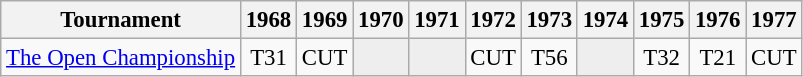<table class="wikitable" style="font-size:95%;text-align:center;">
<tr>
<th>Tournament</th>
<th>1968</th>
<th>1969</th>
<th>1970</th>
<th>1971</th>
<th>1972</th>
<th>1973</th>
<th>1974</th>
<th>1975</th>
<th>1976</th>
<th>1977</th>
</tr>
<tr>
<td align=left><a href='#'>The Open Championship</a></td>
<td>T31</td>
<td>CUT</td>
<td style="background:#eeeeee;"></td>
<td style="background:#eeeeee;"></td>
<td>CUT</td>
<td>T56</td>
<td style="background:#eeeeee;"></td>
<td>T32</td>
<td>T21</td>
<td>CUT</td>
</tr>
</table>
